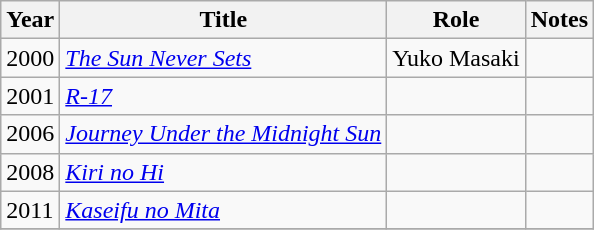<table class="wikitable sortable">
<tr>
<th>Year</th>
<th>Title</th>
<th>Role</th>
<th class="unsortable">Notes</th>
</tr>
<tr>
<td>2000</td>
<td><a href='#'><em>The Sun Never Sets</em></a></td>
<td>Yuko Masaki</td>
<td></td>
</tr>
<tr>
<td>2001</td>
<td><a href='#'><em>R-17</em></a></td>
<td></td>
<td></td>
</tr>
<tr>
<td>2006</td>
<td><em><a href='#'>Journey Under the Midnight Sun</a></em></td>
<td></td>
<td></td>
</tr>
<tr>
<td>2008</td>
<td><em><a href='#'>Kiri no Hi</a></em></td>
<td></td>
<td></td>
</tr>
<tr>
<td>2011</td>
<td><em><a href='#'>Kaseifu no Mita</a></em></td>
<td></td>
<td></td>
</tr>
<tr>
</tr>
</table>
